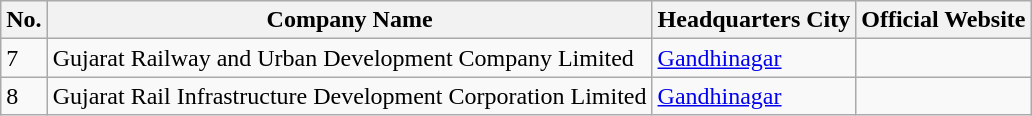<table class="wikitable">
<tr>
<th>No.</th>
<th>Company Name</th>
<th>Headquarters City</th>
<th>Official Website</th>
</tr>
<tr>
<td>7</td>
<td>Gujarat Railway and Urban Development Company Limited</td>
<td><a href='#'>Gandhinagar</a></td>
<td></td>
</tr>
<tr>
<td>8</td>
<td>Gujarat Rail Infrastructure Development Corporation Limited</td>
<td><a href='#'>Gandhinagar</a></td>
<td></td>
</tr>
</table>
